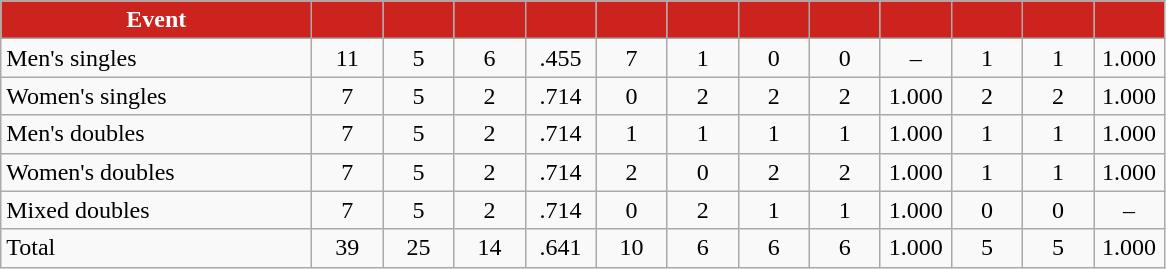<table class="wikitable" style="text-align:center">
<tr>
<th style="background:#CD231F; color:white" width="200px">Event</th>
<th style="background:#CD231F; color:white" width="40px"></th>
<th style="background:#CD231F; color:white" width="40px"></th>
<th style="background:#CD231F; color:white" width="40px"></th>
<th style="background:#CD231F; color:white" width="40px"></th>
<th style="background:#CD231F; color:white" width="40px"></th>
<th style="background:#CD231F; color:white" width="40px"></th>
<th style="background:#CD231F; color:white" width="40px"></th>
<th style="background:#CD231F; color:white" width="40px"></th>
<th style="background:#CD231F; color:white" width="40px"></th>
<th style="background:#CD231F; color:white" width="40px"></th>
<th style="background:#CD231F; color:white" width="40px"></th>
<th style="background:#CD231F; color:white" width="40px"></th>
</tr>
<tr>
<td style="text-align:left">Men's singles</td>
<td>11</td>
<td>5</td>
<td>6</td>
<td>.455</td>
<td>7</td>
<td>1</td>
<td>0</td>
<td>0</td>
<td>–</td>
<td>1</td>
<td>1</td>
<td>1.000</td>
</tr>
<tr>
<td style="text-align:left">Women's singles</td>
<td>7</td>
<td>5</td>
<td>2</td>
<td>.714</td>
<td>0</td>
<td>2</td>
<td>2</td>
<td>2</td>
<td>1.000</td>
<td>2</td>
<td>2</td>
<td>1.000</td>
</tr>
<tr>
<td style="text-align:left">Men's doubles</td>
<td>7</td>
<td>5</td>
<td>2</td>
<td>.714</td>
<td>1</td>
<td>1</td>
<td>1</td>
<td>1</td>
<td>1.000</td>
<td>1</td>
<td>1</td>
<td>1.000</td>
</tr>
<tr>
<td style="text-align:left">Women's doubles</td>
<td>7</td>
<td>5</td>
<td>2</td>
<td>.714</td>
<td>2</td>
<td>0</td>
<td>2</td>
<td>2</td>
<td>1.000</td>
<td>1</td>
<td>1</td>
<td>1.000</td>
</tr>
<tr>
<td style="text-align:left">Mixed doubles</td>
<td>7</td>
<td>5</td>
<td>2</td>
<td>.714</td>
<td>0</td>
<td>2</td>
<td>1</td>
<td>1</td>
<td>1.000</td>
<td>0</td>
<td>0</td>
<td>–</td>
</tr>
<tr>
<td style="text-align:left">Total</td>
<td>39</td>
<td>25</td>
<td>14</td>
<td>.641</td>
<td>10</td>
<td>6</td>
<td>6</td>
<td>6</td>
<td>1.000</td>
<td>5</td>
<td>5</td>
<td>1.000</td>
</tr>
</table>
